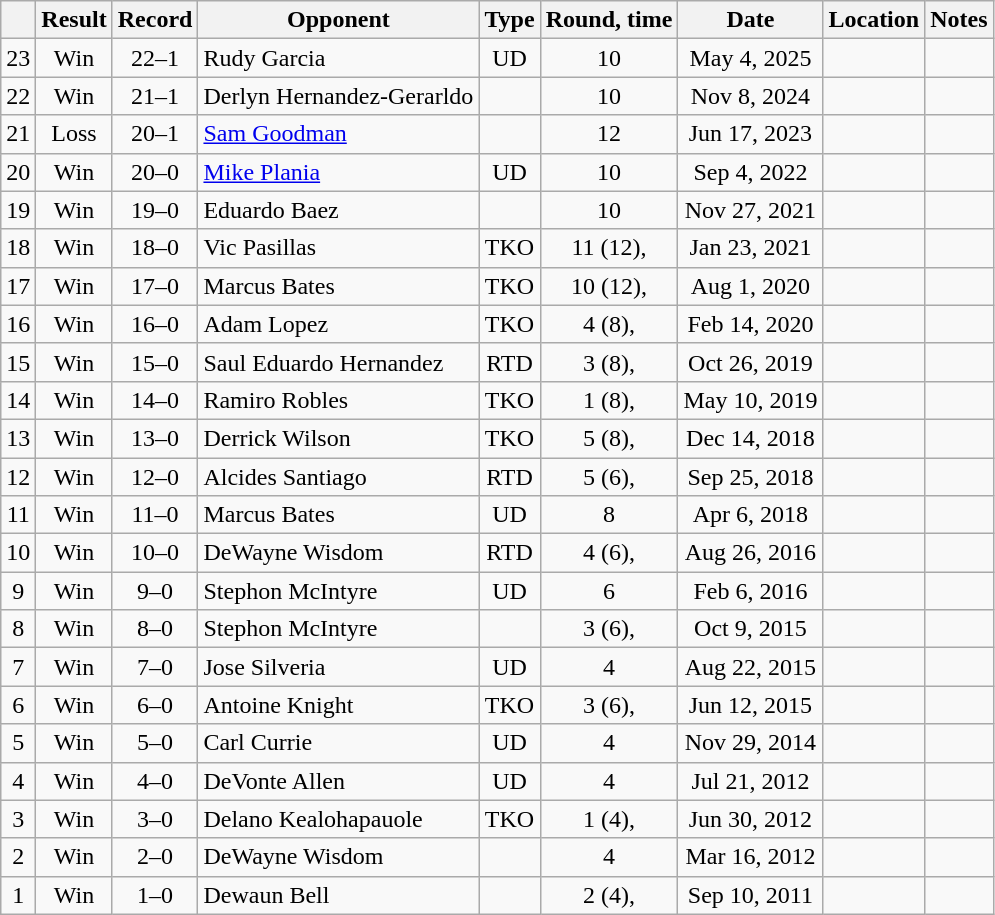<table class="wikitable" style="text-align:center">
<tr>
<th></th>
<th>Result</th>
<th>Record</th>
<th>Opponent</th>
<th>Type</th>
<th>Round, time</th>
<th>Date</th>
<th>Location</th>
<th>Notes</th>
</tr>
<tr>
<td>23</td>
<td>Win</td>
<td>22–1</td>
<td style="text-align:left;">Rudy Garcia</td>
<td>UD</td>
<td>10</td>
<td>May 4, 2025</td>
<td style="text-align:left;"></td>
<td align=left></td>
</tr>
<tr>
<td>22</td>
<td>Win</td>
<td>21–1</td>
<td style="text-align:left;">Derlyn Hernandez-Gerarldo</td>
<td></td>
<td>10</td>
<td>Nov 8, 2024</td>
<td style="text-align:left;"></td>
<td align=left></td>
</tr>
<tr>
<td>21</td>
<td>Loss</td>
<td>20–1</td>
<td style="text-align:left;"><a href='#'>Sam Goodman</a></td>
<td></td>
<td>12</td>
<td>Jun 17, 2023</td>
<td style="text-align:left;"></td>
<td align=left></td>
</tr>
<tr>
<td>20</td>
<td>Win</td>
<td>20–0</td>
<td style="text-align:left;"><a href='#'>Mike Plania</a></td>
<td>UD</td>
<td>10</td>
<td>Sep 4, 2022</td>
<td style="text-align:left;"></td>
<td align=left></td>
</tr>
<tr>
<td>19</td>
<td>Win</td>
<td>19–0</td>
<td align=left>Eduardo Baez</td>
<td></td>
<td>10</td>
<td>Nov 27, 2021</td>
<td align=left></td>
<td align=left></td>
</tr>
<tr>
<td>18</td>
<td>Win</td>
<td>18–0</td>
<td align=left>Vic Pasillas</td>
<td>TKO</td>
<td>11 (12), </td>
<td>Jan 23, 2021</td>
<td align=left></td>
<td align=left></td>
</tr>
<tr>
<td>17</td>
<td>Win</td>
<td>17–0</td>
<td align=left>Marcus Bates</td>
<td>TKO</td>
<td>10 (12), </td>
<td>Aug 1, 2020</td>
<td align=left></td>
<td></td>
</tr>
<tr>
<td>16</td>
<td>Win</td>
<td>16–0</td>
<td align=left>Adam Lopez</td>
<td>TKO</td>
<td>4 (8), </td>
<td>Feb 14, 2020</td>
<td align=left></td>
<td></td>
</tr>
<tr>
<td>15</td>
<td>Win</td>
<td>15–0</td>
<td align=left>Saul Eduardo Hernandez</td>
<td>RTD</td>
<td>3 (8), </td>
<td>Oct 26, 2019</td>
<td align=left></td>
<td></td>
</tr>
<tr>
<td>14</td>
<td>Win</td>
<td>14–0</td>
<td align=left>Ramiro Robles</td>
<td>TKO</td>
<td>1 (8), </td>
<td>May 10, 2019</td>
<td align=left></td>
<td></td>
</tr>
<tr>
<td>13</td>
<td>Win</td>
<td>13–0</td>
<td align=left>Derrick Wilson</td>
<td>TKO</td>
<td>5 (8), </td>
<td>Dec 14, 2018</td>
<td align=left></td>
<td></td>
</tr>
<tr>
<td>12</td>
<td>Win</td>
<td>12–0</td>
<td align=left>Alcides Santiago</td>
<td>RTD</td>
<td>5 (6), </td>
<td>Sep 25, 2018</td>
<td align=left></td>
<td></td>
</tr>
<tr>
<td>11</td>
<td>Win</td>
<td>11–0</td>
<td align=left>Marcus Bates</td>
<td>UD</td>
<td>8</td>
<td>Apr 6, 2018</td>
<td align=left></td>
<td></td>
</tr>
<tr>
<td>10</td>
<td>Win</td>
<td>10–0</td>
<td align=left>DeWayne Wisdom</td>
<td>RTD</td>
<td>4 (6), </td>
<td>Aug 26, 2016</td>
<td align=left></td>
<td></td>
</tr>
<tr>
<td>9</td>
<td>Win</td>
<td>9–0</td>
<td align=left>Stephon McIntyre</td>
<td>UD</td>
<td>6</td>
<td>Feb 6, 2016</td>
<td align=left></td>
<td></td>
</tr>
<tr>
<td>8</td>
<td>Win</td>
<td>8–0</td>
<td align=left>Stephon McIntyre</td>
<td></td>
<td>3 (6), </td>
<td>Oct 9, 2015</td>
<td align=left></td>
<td></td>
</tr>
<tr>
<td>7</td>
<td>Win</td>
<td>7–0</td>
<td align=left>Jose Silveria</td>
<td>UD</td>
<td>4</td>
<td>Aug 22, 2015</td>
<td align=left></td>
<td></td>
</tr>
<tr>
<td>6</td>
<td>Win</td>
<td>6–0</td>
<td align=left>Antoine Knight</td>
<td>TKO</td>
<td>3 (6), </td>
<td>Jun 12, 2015</td>
<td align=left></td>
<td></td>
</tr>
<tr>
<td>5</td>
<td>Win</td>
<td>5–0</td>
<td align=left>Carl Currie</td>
<td>UD</td>
<td>4</td>
<td>Nov 29, 2014</td>
<td align=left></td>
<td></td>
</tr>
<tr>
<td>4</td>
<td>Win</td>
<td>4–0</td>
<td align=left>DeVonte Allen</td>
<td>UD</td>
<td>4</td>
<td>Jul 21, 2012</td>
<td align=left></td>
<td></td>
</tr>
<tr>
<td>3</td>
<td>Win</td>
<td>3–0</td>
<td align=left>Delano Kealohapauole</td>
<td>TKO</td>
<td>1 (4), </td>
<td>Jun 30, 2012</td>
<td align=left></td>
<td></td>
</tr>
<tr>
<td>2</td>
<td>Win</td>
<td>2–0</td>
<td align=left>DeWayne Wisdom</td>
<td></td>
<td>4</td>
<td>Mar 16, 2012</td>
<td align=left></td>
<td></td>
</tr>
<tr>
<td>1</td>
<td>Win</td>
<td>1–0</td>
<td align=left>Dewaun Bell</td>
<td></td>
<td>2 (4), </td>
<td>Sep 10, 2011</td>
<td align=left></td>
<td></td>
</tr>
</table>
